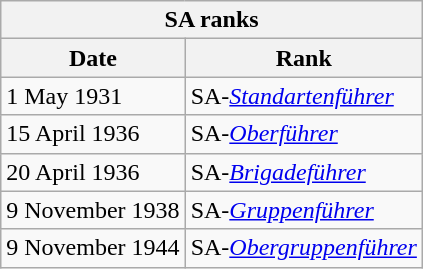<table class="wikitable float-right">
<tr>
<th colspan="2">SA ranks</th>
</tr>
<tr>
<th>Date</th>
<th>Rank</th>
</tr>
<tr>
<td>1 May 1931</td>
<td>SA-<em><a href='#'>Standartenführer</a></em></td>
</tr>
<tr>
<td>15 April 1936</td>
<td>SA-<em><a href='#'>Oberführer</a></em></td>
</tr>
<tr>
<td>20 April 1936</td>
<td>SA-<em><a href='#'>Brigadeführer</a></em></td>
</tr>
<tr>
<td>9 November 1938</td>
<td>SA-<em><a href='#'>Gruppenführer</a></em></td>
</tr>
<tr>
<td>9 November 1944</td>
<td>SA-<em><a href='#'>Obergruppenführer</a></em></td>
</tr>
</table>
